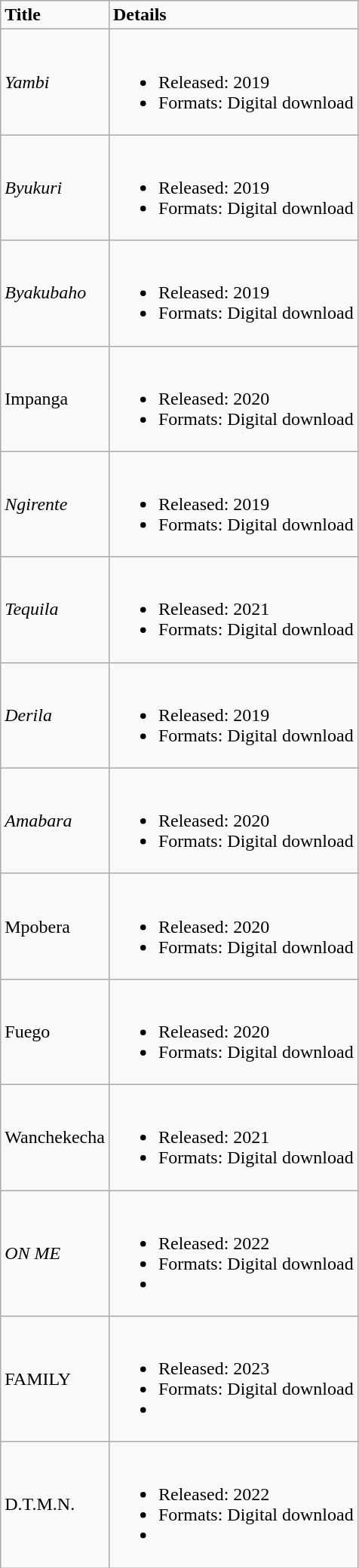<table class="wikitable mw-collapsible">
<tr>
<td><strong>Title</strong></td>
<td><strong>Details</strong></td>
</tr>
<tr>
<td><em>Yambi</em></td>
<td><br><ul><li>Released: 2019</li><li>Formats: Digital download</li></ul></td>
</tr>
<tr>
<td><em>Byukuri</em></td>
<td><br><ul><li>Released: 2019</li><li>Formats: Digital download</li></ul></td>
</tr>
<tr>
<td><em>Byakubaho</em></td>
<td><br><ul><li>Released: 2019</li><li>Formats: Digital download</li></ul></td>
</tr>
<tr>
<td>Impanga</td>
<td><br><ul><li>Released: 2020</li><li>Formats: Digital download</li></ul></td>
</tr>
<tr>
<td><em>Ngirente</em></td>
<td><br><ul><li>Released: 2019</li><li>Formats: Digital download</li></ul></td>
</tr>
<tr>
<td><em>Tequila</em></td>
<td><br><ul><li>Released: 2021</li><li>Formats: Digital download</li></ul></td>
</tr>
<tr>
<td><em>Derila</em></td>
<td><br><ul><li>Released: 2019</li><li>Formats: Digital download</li></ul></td>
</tr>
<tr>
<td><em>Amabara</em></td>
<td><br><ul><li>Released: 2020</li><li>Formats: Digital download</li></ul></td>
</tr>
<tr>
<td>Mpobera</td>
<td><br><ul><li>Released: 2020</li><li>Formats: Digital download</li></ul></td>
</tr>
<tr>
<td>Fuego</td>
<td><br><ul><li>Released: 2020</li><li>Formats: Digital download</li></ul></td>
</tr>
<tr>
<td>Wanchekecha</td>
<td><br><ul><li>Released: 2021</li><li>Formats: Digital download</li></ul></td>
</tr>
<tr>
<td><em>ON ME</em></td>
<td><br><ul><li>Released: 2022</li><li>Formats: Digital download</li><li></li></ul></td>
</tr>
<tr>
<td>FAMILY</td>
<td><br><ul><li>Released: 2023</li><li>Formats: Digital download</li><li></li></ul></td>
</tr>
<tr>
<td>D.T.M.N.</td>
<td><br><ul><li>Released: 2022</li><li>Formats: Digital download</li><li></li></ul></td>
</tr>
</table>
